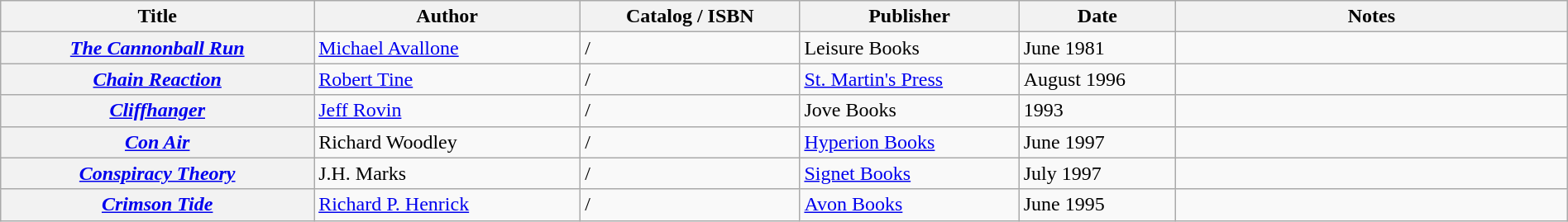<table class="wikitable sortable" style="width:100%;">
<tr>
<th width=20%>Title</th>
<th width=17%>Author</th>
<th width=14%>Catalog / ISBN</th>
<th width=14%>Publisher</th>
<th width=10%>Date</th>
<th width=25%>Notes</th>
</tr>
<tr>
<th><em><a href='#'>The Cannonball Run</a></em></th>
<td><a href='#'>Michael Avallone</a></td>
<td> / </td>
<td>Leisure Books</td>
<td>June 1981</td>
<td></td>
</tr>
<tr>
<th><em><a href='#'>Chain Reaction</a></em></th>
<td><a href='#'>Robert Tine</a></td>
<td> / </td>
<td><a href='#'>St. Martin's Press</a></td>
<td>August 1996</td>
<td></td>
</tr>
<tr>
<th><em><a href='#'>Cliffhanger</a></em></th>
<td><a href='#'>Jeff Rovin</a></td>
<td> / </td>
<td>Jove Books</td>
<td>1993</td>
<td></td>
</tr>
<tr>
<th><em><a href='#'>Con Air</a></em></th>
<td>Richard Woodley</td>
<td> / </td>
<td><a href='#'>Hyperion Books</a></td>
<td>June 1997</td>
<td></td>
</tr>
<tr>
<th><em><a href='#'>Conspiracy Theory</a></em></th>
<td>J.H. Marks</td>
<td> / </td>
<td><a href='#'>Signet Books</a></td>
<td>July 1997</td>
<td></td>
</tr>
<tr>
<th><em><a href='#'>Crimson Tide</a></em></th>
<td><a href='#'>Richard P. Henrick</a></td>
<td> / </td>
<td><a href='#'>Avon Books</a></td>
<td>June 1995</td>
<td></td>
</tr>
</table>
